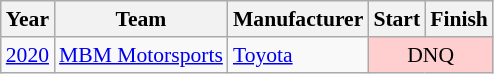<table class="wikitable" style="font-size: 90%;">
<tr>
<th>Year</th>
<th>Team</th>
<th>Manufacturer</th>
<th>Start</th>
<th>Finish</th>
</tr>
<tr>
<td><a href='#'>2020</a></td>
<td><a href='#'>MBM Motorsports</a></td>
<td><a href='#'>Toyota</a></td>
<td align=center colspan=2 style="background:#FFCFCF;">DNQ</td>
</tr>
</table>
